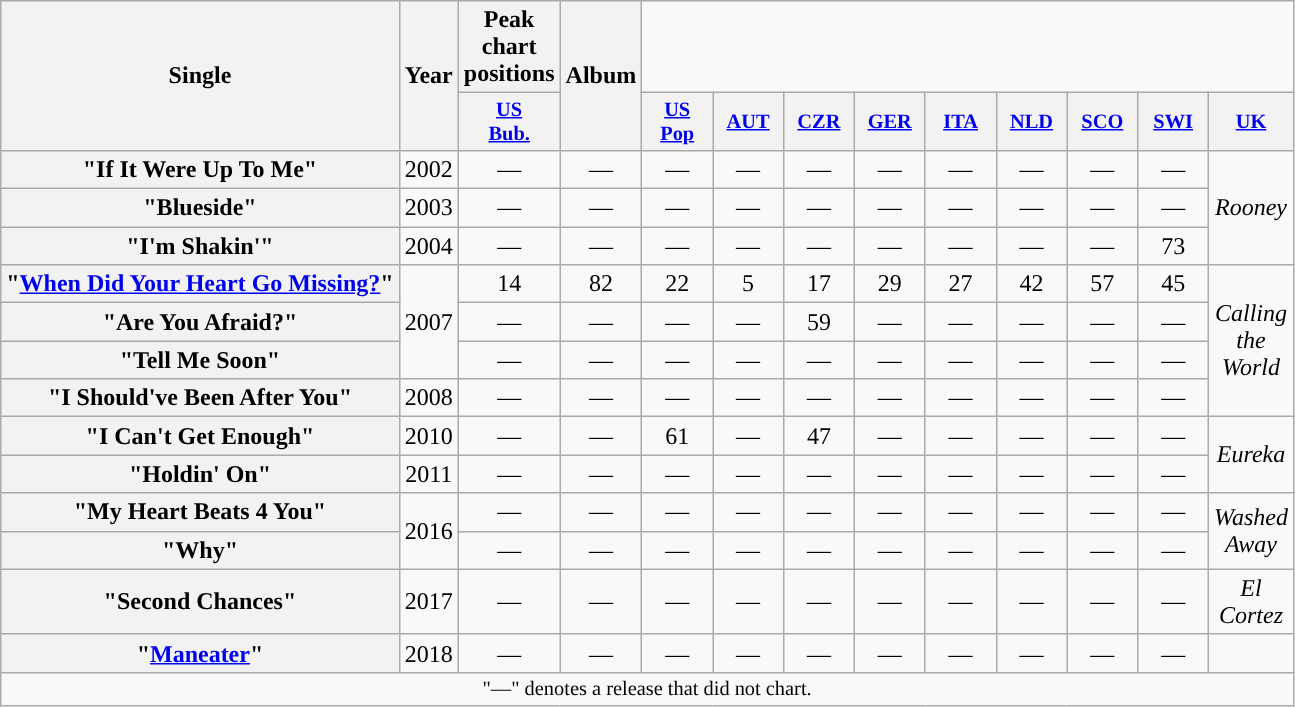<table class="wikitable plainrowheaders" style="text-align:center;">
<tr>
<th rowspan="2">Single</th>
<th rowspan="2">Year</th>
<th colspan="1">Peak chart positions</th>
<th rowspan="2">Album</th>
</tr>
<tr>
<th style="width:3em;font-size:85%"><a href='#'>US<br>Bub.</a><br></th>
<th style="width:3em;font-size:85%"><a href='#'>US<br>Pop</a><br></th>
<th style="width:3em;font-size:85%"><a href='#'>AUT</a><br></th>
<th style="width:3em;font-size:85%"><a href='#'>CZR</a><br></th>
<th style="width:3em;font-size:85%"><a href='#'>GER</a><br></th>
<th style="width:3em;font-size:85%"><a href='#'>ITA</a><br></th>
<th style="width:3em;font-size:85%"><a href='#'>NLD</a><br></th>
<th style="width:3em;font-size:85%"><a href='#'>SCO</a><br></th>
<th style="width:3em;font-size:85%"><a href='#'>SWI</a><br></th>
<th style="width:3em;font-size:85%"><a href='#'>UK</a><br></th>
</tr>
<tr>
<th scope="row">"If It Were Up To Me"</th>
<td>2002</td>
<td>—</td>
<td>—</td>
<td>—</td>
<td>—</td>
<td>—</td>
<td>—</td>
<td>—</td>
<td>—</td>
<td>—</td>
<td>—</td>
<td rowspan="3"><em>Rooney</em></td>
</tr>
<tr>
<th scope="row">"Blueside"</th>
<td>2003</td>
<td>—</td>
<td>—</td>
<td>—</td>
<td>—</td>
<td>—</td>
<td>—</td>
<td>—</td>
<td>—</td>
<td>—</td>
<td>—</td>
</tr>
<tr>
<th scope="row">"I'm Shakin'"</th>
<td>2004</td>
<td>—</td>
<td>—</td>
<td>—</td>
<td>—</td>
<td>—</td>
<td>—</td>
<td>—</td>
<td>—</td>
<td>—</td>
<td>73</td>
</tr>
<tr>
<th scope="row">"<a href='#'>When Did Your Heart Go Missing?</a>"</th>
<td rowspan="3">2007</td>
<td>14</td>
<td>82</td>
<td>22</td>
<td>5</td>
<td>17</td>
<td>29</td>
<td>27</td>
<td>42</td>
<td>57</td>
<td>45</td>
<td rowspan="4"><em>Calling the World</em></td>
</tr>
<tr>
<th scope="row">"Are You Afraid?"</th>
<td>—</td>
<td>—</td>
<td>—</td>
<td>—</td>
<td>59</td>
<td>—</td>
<td>—</td>
<td>—</td>
<td>—</td>
<td>—</td>
</tr>
<tr>
<th scope="row">"Tell Me Soon"</th>
<td>—</td>
<td>—</td>
<td>—</td>
<td>—</td>
<td>—</td>
<td>—</td>
<td>—</td>
<td>—</td>
<td>—</td>
<td>—</td>
</tr>
<tr>
<th scope="row">"I Should've Been After You"</th>
<td>2008</td>
<td>—</td>
<td>—</td>
<td>—</td>
<td>—</td>
<td>—</td>
<td>—</td>
<td>—</td>
<td>—</td>
<td>—</td>
<td>—</td>
</tr>
<tr>
<th scope="row">"I Can't Get Enough"</th>
<td>2010</td>
<td>—</td>
<td>—</td>
<td>61</td>
<td>—</td>
<td>47</td>
<td>—</td>
<td>—</td>
<td>—</td>
<td>—</td>
<td>—</td>
<td rowspan="2"><em>Eureka</em></td>
</tr>
<tr>
<th scope="row">"Holdin' On"</th>
<td>2011</td>
<td>—</td>
<td>—</td>
<td>—</td>
<td>—</td>
<td>—</td>
<td>—</td>
<td>—</td>
<td>—</td>
<td>—</td>
<td>—</td>
</tr>
<tr>
<th scope="row">"My Heart Beats 4 You"</th>
<td rowspan="2">2016</td>
<td>—</td>
<td>—</td>
<td>—</td>
<td>—</td>
<td>—</td>
<td>—</td>
<td>—</td>
<td>—</td>
<td>—</td>
<td>—</td>
<td rowspan="2"><em>Washed Away</em></td>
</tr>
<tr>
<th scope="row">"Why" </th>
<td>—</td>
<td>—</td>
<td>—</td>
<td>—</td>
<td>—</td>
<td>—</td>
<td>—</td>
<td>—</td>
<td>—</td>
<td>—</td>
</tr>
<tr>
<th scope="row">"Second Chances"</th>
<td>2017</td>
<td>—</td>
<td>—</td>
<td>—</td>
<td>—</td>
<td>—</td>
<td>—</td>
<td>—</td>
<td>—</td>
<td>—</td>
<td>—</td>
<td><em>El Cortez</em></td>
</tr>
<tr>
<th scope="row">"<a href='#'>Maneater</a>"</th>
<td>2018</td>
<td>—</td>
<td>—</td>
<td>—</td>
<td>—</td>
<td>—</td>
<td>—</td>
<td>—</td>
<td>—</td>
<td>—</td>
<td>—</td>
<td></td>
</tr>
<tr>
<td colspan="18" style="font-size:85%;">"—" denotes a release that did not chart.</td>
</tr>
</table>
